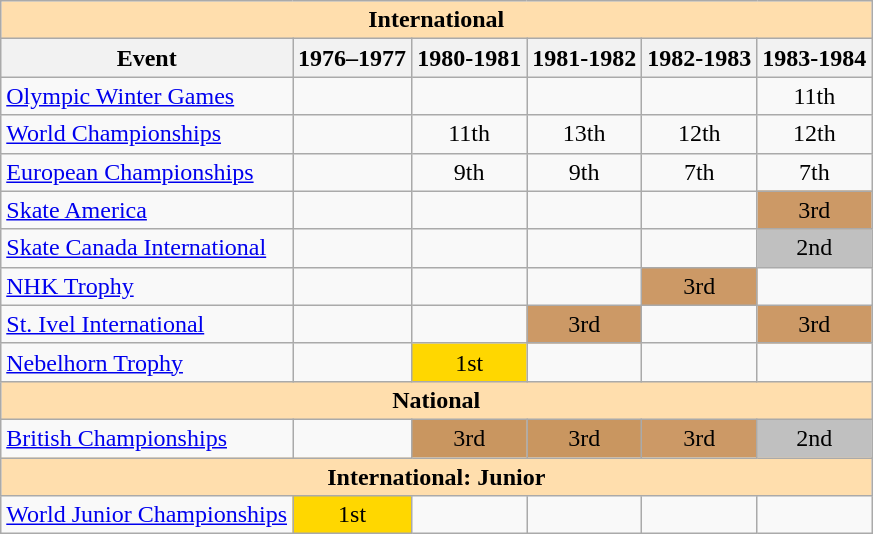<table class="wikitable">
<tr>
<th style="background-color: #ffdead; " colspan=6 align=center>International</th>
</tr>
<tr>
<th>Event</th>
<th>1976–1977</th>
<th>1980-1981</th>
<th>1981-1982</th>
<th>1982-1983</th>
<th>1983-1984</th>
</tr>
<tr>
<td><a href='#'>Olympic Winter Games</a></td>
<td></td>
<td></td>
<td></td>
<td></td>
<td align="center">11th</td>
</tr>
<tr>
<td><a href='#'>World Championships</a></td>
<td></td>
<td align="center">11th</td>
<td align="center">13th</td>
<td align="center">12th</td>
<td align="center">12th</td>
</tr>
<tr>
<td><a href='#'>European Championships</a></td>
<td></td>
<td align="center">9th</td>
<td align="center">9th</td>
<td align="center">7th</td>
<td align="center">7th</td>
</tr>
<tr>
<td><a href='#'>Skate America</a></td>
<td></td>
<td></td>
<td></td>
<td></td>
<td align="center" bgcolor="cc9966">3rd</td>
</tr>
<tr>
<td><a href='#'>Skate Canada International</a></td>
<td></td>
<td></td>
<td></td>
<td></td>
<td align="center" bgcolor="silver">2nd</td>
</tr>
<tr>
<td><a href='#'>NHK Trophy</a></td>
<td></td>
<td></td>
<td></td>
<td align="center" bgcolor="cc9966">3rd</td>
<td></td>
</tr>
<tr>
<td><a href='#'>St. Ivel International</a></td>
<td></td>
<td></td>
<td align=center bgcolor=cc9966>3rd</td>
<td></td>
<td align=center bgcolor=cc9966>3rd</td>
</tr>
<tr>
<td><a href='#'>Nebelhorn Trophy</a></td>
<td></td>
<td align="center" bgcolor="gold">1st</td>
<td></td>
<td></td>
<td></td>
</tr>
<tr>
<th style="background-color: #ffdead " colspan=6 align=center>National</th>
</tr>
<tr>
<td><a href='#'>British Championships</a></td>
<td></td>
<td align=center bgcolor=c9966>3rd</td>
<td align=center bgcolor=c9966>3rd</td>
<td align=center bgcolor=cc9966>3rd</td>
<td align=center bgcolor=silver>2nd</td>
</tr>
<tr>
<th style="background-color: #ffdead " colspan=6 align=center>International: Junior</th>
</tr>
<tr>
<td><a href='#'>World Junior Championships</a></td>
<td align=center bgcolor=gold>1st</td>
<td></td>
<td></td>
<td></td>
<td></td>
</tr>
</table>
